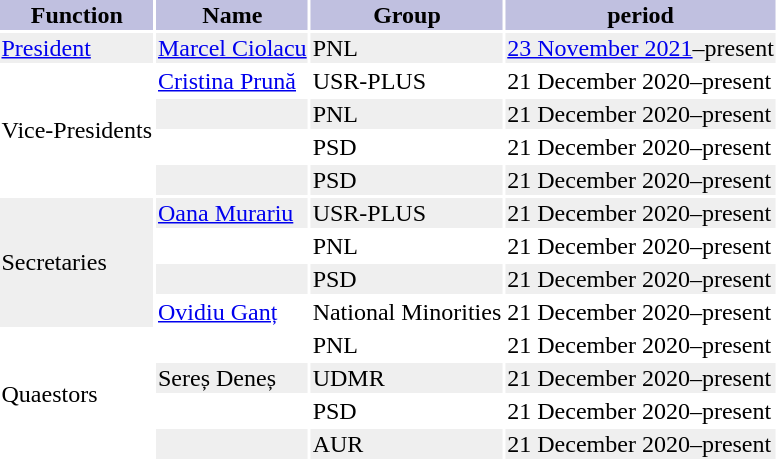<table class="toccolours" style="margin-bottom: 1em; font-size: 100%;">
<tr bgcolor="C0C0E0">
<th>Function</th>
<th>Name</th>
<th>Group</th>
<th>period</th>
</tr>
<tr bgcolor="efefef">
<td><a href='#'>President</a></td>
<td><a href='#'>Marcel Ciolacu</a></td>
<td>PNL</td>
<td><a href='#'>23 November 2021</a>–present</td>
</tr>
<tr>
<td rowspan=4>Vice-Presidents</td>
<td><a href='#'>Cristina Prună</a></td>
<td>USR-PLUS</td>
<td>21 December 2020–present</td>
</tr>
<tr bgcolor="efefef">
<td></td>
<td>PNL</td>
<td>21 December 2020–present</td>
</tr>
<tr>
<td></td>
<td>PSD</td>
<td>21 December 2020–present</td>
</tr>
<tr bgcolor="efefef">
<td></td>
<td>PSD</td>
<td>21 December 2020–present</td>
</tr>
<tr bgcolor="efefef">
<td rowspan=4>Secretaries</td>
<td><a href='#'>Oana Murariu</a></td>
<td>USR-PLUS</td>
<td>21 December 2020–present</td>
</tr>
<tr>
<td></td>
<td>PNL</td>
<td>21 December 2020–present</td>
</tr>
<tr bgcolor="efefef">
<td></td>
<td>PSD</td>
<td>21 December 2020–present</td>
</tr>
<tr>
<td><a href='#'>Ovidiu Ganț</a></td>
<td>National Minorities</td>
<td>21 December 2020–present</td>
</tr>
<tr>
<td rowspan=4>Quaestors</td>
<td></td>
<td>PNL</td>
<td>21 December 2020–present</td>
</tr>
<tr bgcolor="efefef">
<td>Sereș Deneș</td>
<td>UDMR</td>
<td>21 December 2020–present</td>
</tr>
<tr>
<td></td>
<td>PSD</td>
<td>21 December 2020–present</td>
</tr>
<tr bgcolor="efefef">
<td></td>
<td>AUR</td>
<td>21 December 2020–present</td>
</tr>
</table>
